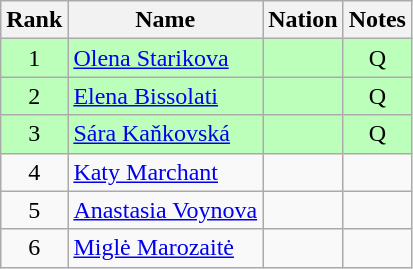<table class="wikitable sortable" style="text-align:center">
<tr>
<th>Rank</th>
<th>Name</th>
<th>Nation</th>
<th>Notes</th>
</tr>
<tr bgcolor=bbffbb>
<td>1</td>
<td align=left><a href='#'>Olena Starikova</a></td>
<td align=left></td>
<td>Q</td>
</tr>
<tr bgcolor=bbffbb>
<td>2</td>
<td align=left><a href='#'>Elena Bissolati</a></td>
<td align=left></td>
<td>Q</td>
</tr>
<tr bgcolor=bbffbb>
<td>3</td>
<td align=left><a href='#'>Sára Kaňkovská</a></td>
<td align=left></td>
<td>Q</td>
</tr>
<tr>
<td>4</td>
<td align=left><a href='#'>Katy Marchant</a></td>
<td align=left></td>
<td></td>
</tr>
<tr>
<td>5</td>
<td align=left><a href='#'>Anastasia Voynova</a></td>
<td align=left></td>
<td></td>
</tr>
<tr>
<td>6</td>
<td align=left><a href='#'>Miglė Marozaitė</a></td>
<td align=left></td>
<td></td>
</tr>
</table>
